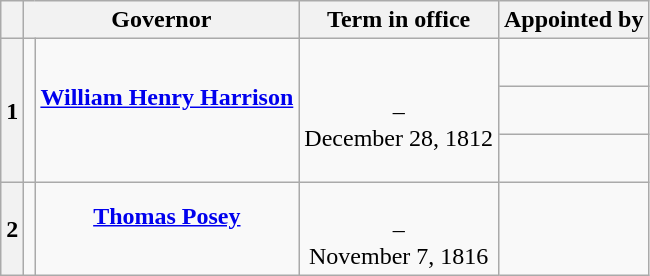<table class="wikitable sortable" style="text-align:center;">
<tr>
<th scope="col" data-sort-type="number"></th>
<th scope="colgroup" colspan="2">Governor</th>
<th scope="col">Term in office</th>
<th scope="col">Appointed by</th>
</tr>
<tr style="height:2em;">
<th rowspan="3" scope="rowgroup">1</th>
<td rowspan="3" data-sort-value="Harrison, William Henry"></td>
<td rowspan="3"><strong><a href='#'>William Henry Harrison</a></strong><br><br></td>
<td rowspan="3"><br>–<br>December 28, 1812<br></td>
<td></td>
</tr>
<tr style="height:2em;">
<td></td>
</tr>
<tr style="height:2em;">
<td></td>
</tr>
<tr style="height:2em;">
<th scope="row">2</th>
<td data-sort-value="Posey, Thomas"></td>
<td><strong><a href='#'>Thomas Posey</a></strong><br><br></td>
<td><br>–<br>November 7, 1816<br></td>
<td></td>
</tr>
</table>
